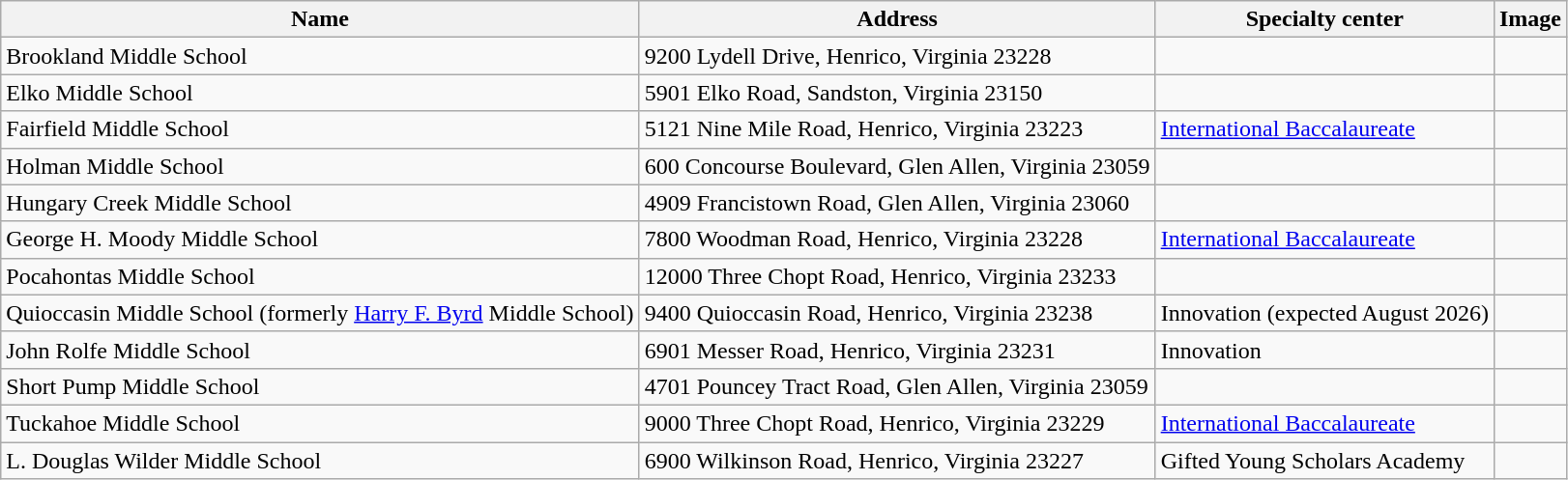<table class="wikitable">
<tr>
<th>Name</th>
<th>Address</th>
<th>Specialty center</th>
<th>Image</th>
</tr>
<tr>
<td>Brookland Middle School</td>
<td>9200 Lydell Drive, Henrico, Virginia 23228</td>
<td></td>
<td></td>
</tr>
<tr>
<td>Elko Middle School</td>
<td>5901 Elko Road, Sandston, Virginia 23150</td>
<td></td>
<td></td>
</tr>
<tr>
<td>Fairfield Middle School</td>
<td>5121 Nine Mile Road, Henrico, Virginia 23223</td>
<td><a href='#'>International Baccalaureate</a></td>
<td></td>
</tr>
<tr>
<td>Holman Middle School</td>
<td>600 Concourse Boulevard, Glen Allen, Virginia 23059</td>
<td></td>
<td></td>
</tr>
<tr>
<td>Hungary Creek Middle School</td>
<td>4909 Francistown Road, Glen Allen, Virginia 23060</td>
<td></td>
<td></td>
</tr>
<tr>
<td>George H. Moody Middle School</td>
<td>7800 Woodman Road, Henrico, Virginia 23228</td>
<td><a href='#'>International Baccalaureate</a></td>
<td></td>
</tr>
<tr>
<td>Pocahontas Middle School</td>
<td>12000 Three Chopt Road, Henrico, Virginia 23233</td>
<td></td>
<td></td>
</tr>
<tr>
<td>Quioccasin Middle School (formerly <a href='#'>Harry F. Byrd</a> Middle School)</td>
<td>9400 Quioccasin Road, Henrico, Virginia 23238</td>
<td>Innovation (expected August 2026)</td>
<td></td>
</tr>
<tr>
<td>John Rolfe Middle School</td>
<td>6901 Messer Road, Henrico, Virginia 23231</td>
<td>Innovation</td>
<td></td>
</tr>
<tr>
<td>Short Pump Middle School</td>
<td>4701 Pouncey Tract Road, Glen Allen, Virginia 23059</td>
<td></td>
<td></td>
</tr>
<tr>
<td>Tuckahoe Middle School</td>
<td>9000 Three Chopt Road, Henrico, Virginia 23229</td>
<td><a href='#'>International Baccalaureate</a></td>
<td></td>
</tr>
<tr>
<td>L. Douglas Wilder Middle School</td>
<td>6900 Wilkinson Road, Henrico, Virginia 23227</td>
<td>Gifted Young Scholars Academy</td>
<td></td>
</tr>
</table>
